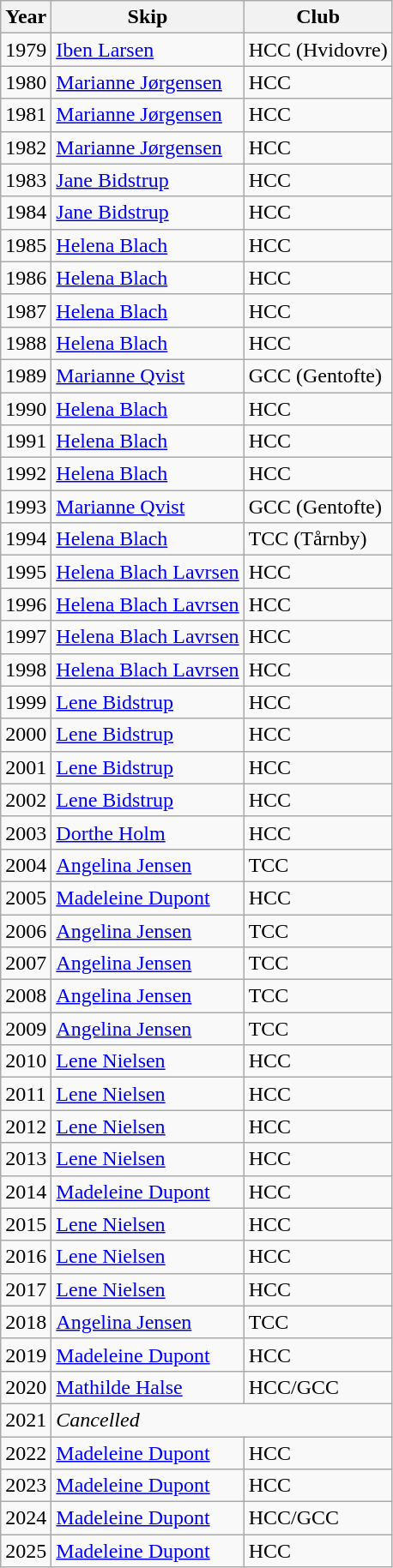<table class="wikitable" border="1">
<tr>
<th>Year</th>
<th>Skip</th>
<th>Club</th>
</tr>
<tr>
<td>1979</td>
<td><a href='#'>Iben Larsen</a></td>
<td>HCC (Hvidovre)</td>
</tr>
<tr>
<td>1980</td>
<td><a href='#'>Marianne Jørgensen</a></td>
<td>HCC</td>
</tr>
<tr>
<td>1981</td>
<td><a href='#'>Marianne Jørgensen</a></td>
<td>HCC</td>
</tr>
<tr>
<td>1982</td>
<td><a href='#'>Marianne Jørgensen</a></td>
<td>HCC</td>
</tr>
<tr>
<td>1983</td>
<td><a href='#'>Jane Bidstrup</a></td>
<td>HCC</td>
</tr>
<tr>
<td>1984</td>
<td><a href='#'>Jane Bidstrup</a></td>
<td>HCC</td>
</tr>
<tr>
<td>1985</td>
<td><a href='#'>Helena Blach</a></td>
<td>HCC</td>
</tr>
<tr>
<td>1986</td>
<td><a href='#'>Helena Blach</a></td>
<td>HCC</td>
</tr>
<tr>
<td>1987</td>
<td><a href='#'>Helena Blach</a></td>
<td>HCC</td>
</tr>
<tr>
<td>1988</td>
<td><a href='#'>Helena Blach</a></td>
<td>HCC</td>
</tr>
<tr>
<td>1989</td>
<td><a href='#'>Marianne Qvist</a></td>
<td>GCC (Gentofte)</td>
</tr>
<tr>
<td>1990</td>
<td><a href='#'>Helena Blach</a></td>
<td>HCC</td>
</tr>
<tr>
<td>1991</td>
<td><a href='#'>Helena Blach</a></td>
<td>HCC</td>
</tr>
<tr>
<td>1992</td>
<td><a href='#'>Helena Blach</a></td>
<td>HCC</td>
</tr>
<tr>
<td>1993</td>
<td><a href='#'>Marianne Qvist</a></td>
<td>GCC (Gentofte)</td>
</tr>
<tr>
<td>1994</td>
<td><a href='#'>Helena Blach</a></td>
<td>TCC (Tårnby)</td>
</tr>
<tr>
<td>1995</td>
<td><a href='#'>Helena Blach Lavrsen</a></td>
<td>HCC</td>
</tr>
<tr>
<td>1996</td>
<td><a href='#'>Helena Blach Lavrsen</a></td>
<td>HCC</td>
</tr>
<tr>
<td>1997</td>
<td><a href='#'>Helena Blach Lavrsen</a></td>
<td>HCC</td>
</tr>
<tr>
<td>1998</td>
<td><a href='#'>Helena Blach Lavrsen</a></td>
<td>HCC</td>
</tr>
<tr>
<td>1999</td>
<td><a href='#'>Lene Bidstrup</a></td>
<td>HCC</td>
</tr>
<tr>
<td>2000</td>
<td><a href='#'>Lene Bidstrup</a></td>
<td>HCC</td>
</tr>
<tr>
<td>2001</td>
<td><a href='#'>Lene Bidstrup</a></td>
<td>HCC</td>
</tr>
<tr>
<td>2002</td>
<td><a href='#'>Lene Bidstrup</a></td>
<td>HCC</td>
</tr>
<tr>
<td>2003</td>
<td><a href='#'>Dorthe Holm</a></td>
<td>HCC</td>
</tr>
<tr>
<td>2004</td>
<td><a href='#'>Angelina Jensen</a></td>
<td>TCC</td>
</tr>
<tr>
<td>2005</td>
<td><a href='#'>Madeleine Dupont</a></td>
<td>HCC</td>
</tr>
<tr>
<td>2006</td>
<td><a href='#'>Angelina Jensen</a></td>
<td>TCC</td>
</tr>
<tr>
<td>2007</td>
<td><a href='#'>Angelina Jensen</a></td>
<td>TCC</td>
</tr>
<tr>
<td>2008</td>
<td><a href='#'>Angelina Jensen</a></td>
<td>TCC</td>
</tr>
<tr>
<td>2009</td>
<td><a href='#'>Angelina Jensen</a></td>
<td>TCC</td>
</tr>
<tr>
<td>2010</td>
<td><a href='#'>Lene Nielsen</a></td>
<td>HCC</td>
</tr>
<tr>
<td>2011</td>
<td><a href='#'>Lene Nielsen</a></td>
<td>HCC</td>
</tr>
<tr>
<td>2012</td>
<td><a href='#'>Lene Nielsen</a></td>
<td>HCC</td>
</tr>
<tr>
<td>2013</td>
<td><a href='#'>Lene Nielsen</a></td>
<td>HCC</td>
</tr>
<tr>
<td>2014</td>
<td><a href='#'>Madeleine Dupont</a></td>
<td>HCC</td>
</tr>
<tr>
<td>2015</td>
<td><a href='#'>Lene Nielsen</a></td>
<td>HCC</td>
</tr>
<tr>
<td>2016</td>
<td><a href='#'>Lene Nielsen</a></td>
<td>HCC</td>
</tr>
<tr>
<td>2017</td>
<td><a href='#'>Lene Nielsen</a></td>
<td>HCC</td>
</tr>
<tr>
<td>2018</td>
<td><a href='#'>Angelina Jensen</a></td>
<td>TCC</td>
</tr>
<tr>
<td>2019</td>
<td><a href='#'>Madeleine Dupont</a></td>
<td>HCC</td>
</tr>
<tr>
<td>2020</td>
<td><a href='#'>Mathilde Halse</a></td>
<td>HCC/GCC</td>
</tr>
<tr>
<td>2021</td>
<td colspan="2"><em>Cancelled</em></td>
</tr>
<tr>
<td>2022</td>
<td><a href='#'>Madeleine Dupont</a></td>
<td>HCC</td>
</tr>
<tr>
<td>2023</td>
<td><a href='#'>Madeleine Dupont</a></td>
<td>HCC</td>
</tr>
<tr>
<td>2024</td>
<td><a href='#'>Madeleine Dupont</a></td>
<td>HCC/GCC</td>
</tr>
<tr>
<td>2025</td>
<td><a href='#'>Madeleine Dupont</a></td>
<td>HCC</td>
</tr>
</table>
